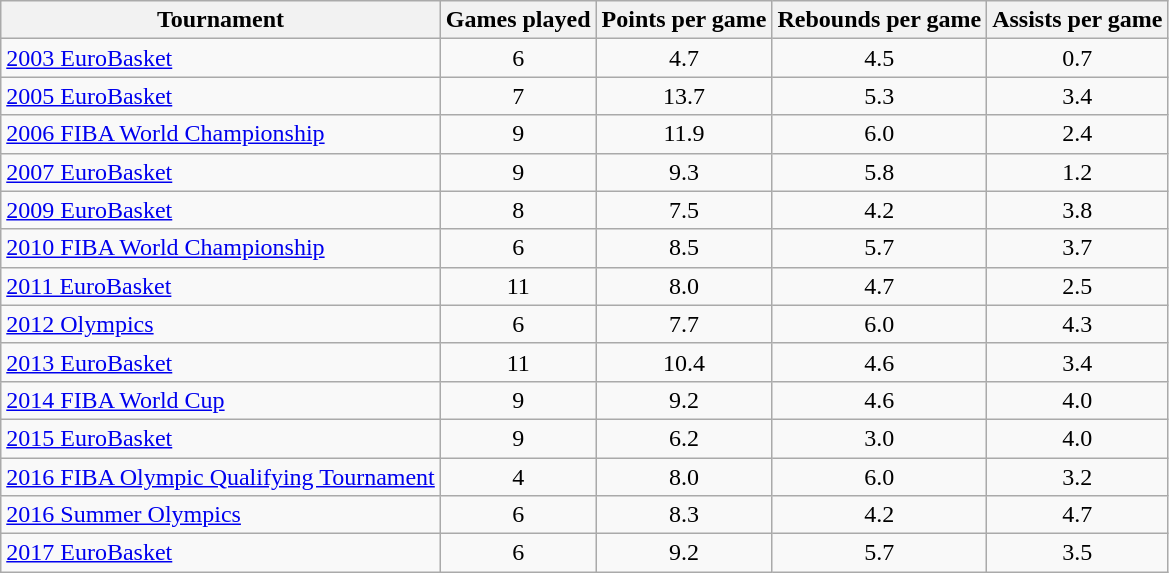<table class="wikitable">
<tr>
<th>Tournament</th>
<th>Games played</th>
<th>Points per game</th>
<th>Rebounds per game</th>
<th>Assists per game</th>
</tr>
<tr>
<td><a href='#'>2003 EuroBasket</a></td>
<td align="center">6</td>
<td align="center">4.7</td>
<td align="center">4.5</td>
<td align="center">0.7</td>
</tr>
<tr>
<td><a href='#'>2005 EuroBasket</a></td>
<td align="center">7</td>
<td align="center">13.7</td>
<td align="center">5.3</td>
<td align="center">3.4</td>
</tr>
<tr>
<td><a href='#'>2006 FIBA World Championship</a></td>
<td align="center">9</td>
<td align="center">11.9</td>
<td align="center">6.0</td>
<td align="center">2.4</td>
</tr>
<tr>
<td><a href='#'>2007 EuroBasket</a></td>
<td align="center">9</td>
<td align="center">9.3</td>
<td align="center">5.8</td>
<td align="center">1.2</td>
</tr>
<tr>
<td><a href='#'>2009 EuroBasket</a></td>
<td align="center">8</td>
<td align="center">7.5</td>
<td align="center">4.2</td>
<td align="center">3.8</td>
</tr>
<tr>
<td><a href='#'>2010 FIBA World Championship</a></td>
<td align="center">6</td>
<td align="center">8.5</td>
<td align="center">5.7</td>
<td align="center">3.7</td>
</tr>
<tr>
<td><a href='#'>2011 EuroBasket</a></td>
<td align="center">11</td>
<td align="center">8.0</td>
<td align="center">4.7</td>
<td align="center">2.5</td>
</tr>
<tr>
<td><a href='#'>2012 Olympics</a></td>
<td align="center">6</td>
<td align="center">7.7</td>
<td align="center">6.0</td>
<td align="center">4.3</td>
</tr>
<tr>
<td><a href='#'>2013 EuroBasket</a></td>
<td align="center">11</td>
<td align="center">10.4</td>
<td align="center">4.6</td>
<td align="center">3.4</td>
</tr>
<tr>
<td><a href='#'>2014 FIBA World Cup</a></td>
<td align="center">9</td>
<td align="center">9.2</td>
<td align="center">4.6</td>
<td align="center">4.0</td>
</tr>
<tr>
<td><a href='#'>2015 EuroBasket</a></td>
<td align="center">9</td>
<td align="center">6.2</td>
<td align="center">3.0</td>
<td align="center">4.0</td>
</tr>
<tr>
<td><a href='#'>2016 FIBA Olympic Qualifying Tournament</a></td>
<td align="center">4</td>
<td align="center">8.0</td>
<td align="center">6.0</td>
<td align="center">3.2</td>
</tr>
<tr>
<td><a href='#'>2016 Summer Olympics</a></td>
<td align="center">6</td>
<td align="center">8.3</td>
<td align="center">4.2</td>
<td align="center">4.7</td>
</tr>
<tr>
<td><a href='#'>2017 EuroBasket</a></td>
<td align="center">6</td>
<td align="center">9.2</td>
<td align="center">5.7</td>
<td align="center">3.5</td>
</tr>
</table>
